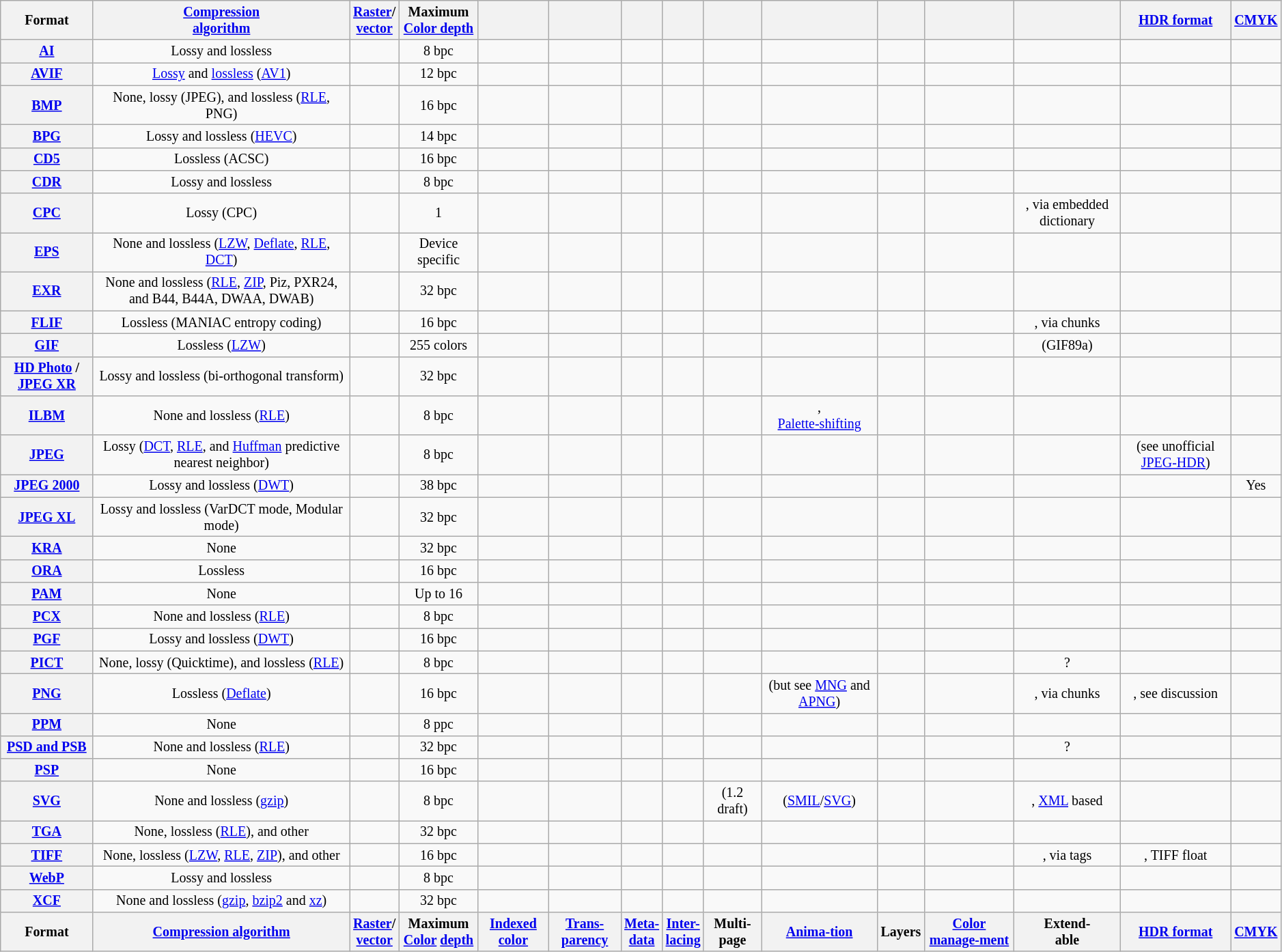<table class="sortable sort-under wikitable sticky-header" style="text-align: center; width: auto; font-size: smaller;">
<tr>
<th>Format</th>
<th><a href='#'>Compression<br> algorithm</a></th>
<th><a href='#'>Raster</a>/<br><a href='#'>vector</a></th>
<th>Maximum<br><a href='#'>Color depth</a></th>
<th></th>
<th></th>
<th></th>
<th></th>
<th></th>
<th></th>
<th></th>
<th></th>
<th></th>
<th><a href='#'>HDR format</a></th>
<th><a href='#'>CMYK</a></th>
</tr>
<tr>
<th><a href='#'>AI</a></th>
<td>Lossy and lossless</td>
<td></td>
<td>8 bpc</td>
<td></td>
<td></td>
<td></td>
<td></td>
<td></td>
<td></td>
<td></td>
<td></td>
<td></td>
<td></td>
<td></td>
</tr>
<tr>
<th><a href='#'>AVIF</a></th>
<td><a href='#'>Lossy</a> and <a href='#'>lossless</a> (<a href='#'>AV1</a>)</td>
<td></td>
<td>12 bpc</td>
<td></td>
<td></td>
<td></td>
<td></td>
<td></td>
<td></td>
<td></td>
<td></td>
<td></td>
<td></td>
<td></td>
</tr>
<tr>
<th><a href='#'>BMP</a></th>
<td>None, lossy (JPEG), and lossless (<a href='#'>RLE</a>, PNG)</td>
<td></td>
<td>16 bpc</td>
<td></td>
<td></td>
<td></td>
<td></td>
<td></td>
<td></td>
<td></td>
<td></td>
<td></td>
<td></td>
<td></td>
</tr>
<tr>
<th><a href='#'>BPG</a></th>
<td>Lossy and lossless (<a href='#'>HEVC</a>)</td>
<td></td>
<td>14 bpc</td>
<td></td>
<td></td>
<td></td>
<td></td>
<td></td>
<td></td>
<td></td>
<td></td>
<td></td>
<td></td>
<td></td>
</tr>
<tr>
<th><a href='#'>CD5</a></th>
<td>Lossless (ACSC)</td>
<td></td>
<td>16 bpc</td>
<td></td>
<td></td>
<td></td>
<td></td>
<td></td>
<td></td>
<td></td>
<td></td>
<td></td>
<td></td>
<td></td>
</tr>
<tr>
<th><a href='#'>CDR</a></th>
<td>Lossy and lossless</td>
<td></td>
<td>8 bpc</td>
<td></td>
<td></td>
<td></td>
<td></td>
<td></td>
<td></td>
<td></td>
<td></td>
<td></td>
<td></td>
<td></td>
</tr>
<tr>
<th><a href='#'>CPC</a></th>
<td>Lossy (CPC)</td>
<td></td>
<td>1</td>
<td></td>
<td></td>
<td></td>
<td></td>
<td></td>
<td></td>
<td></td>
<td></td>
<td>, via embedded dictionary</td>
<td></td>
<td></td>
</tr>
<tr>
<th><a href='#'>EPS</a></th>
<td>None and lossless (<a href='#'>LZW</a>, <a href='#'>Deflate</a>, <a href='#'>RLE</a>, <a href='#'>DCT</a>)</td>
<td></td>
<td>Device specific</td>
<td></td>
<td></td>
<td></td>
<td></td>
<td></td>
<td></td>
<td></td>
<td></td>
<td></td>
<td></td>
<td></td>
</tr>
<tr>
<th><a href='#'>EXR</a></th>
<td>None and lossless (<a href='#'>RLE</a>, <a href='#'>ZIP</a>, Piz, PXR24, and B44, B44A, DWAA, DWAB)</td>
<td></td>
<td>32 bpc</td>
<td></td>
<td></td>
<td></td>
<td></td>
<td></td>
<td></td>
<td></td>
<td></td>
<td></td>
<td></td>
<td></td>
</tr>
<tr>
<th><a href='#'>FLIF</a></th>
<td>Lossless (MANIAC entropy coding)</td>
<td></td>
<td>16 bpc</td>
<td></td>
<td></td>
<td></td>
<td></td>
<td></td>
<td></td>
<td></td>
<td></td>
<td>, via chunks</td>
<td></td>
<td></td>
</tr>
<tr>
<th><a href='#'>GIF</a></th>
<td>Lossless (<a href='#'>LZW</a>)</td>
<td></td>
<td>255 colors</td>
<td></td>
<td></td>
<td></td>
<td></td>
<td></td>
<td></td>
<td></td>
<td></td>
<td> (GIF89a)</td>
<td></td>
<td></td>
</tr>
<tr>
<th><a href='#'>HD Photo</a> / <a href='#'>JPEG XR</a></th>
<td>Lossy and lossless (bi-orthogonal transform)</td>
<td></td>
<td>32 bpc</td>
<td></td>
<td></td>
<td></td>
<td></td>
<td></td>
<td></td>
<td></td>
<td></td>
<td></td>
<td></td>
<td></td>
</tr>
<tr>
<th><a href='#'>ILBM</a></th>
<td>None and lossless (<a href='#'>RLE</a>)</td>
<td></td>
<td>8 bpc</td>
<td></td>
<td></td>
<td></td>
<td></td>
<td></td>
<td>,<br><a href='#'>Palette-shifting</a></td>
<td></td>
<td></td>
<td></td>
<td></td>
<td></td>
</tr>
<tr>
<th><a href='#'>JPEG</a></th>
<td>Lossy (<a href='#'>DCT</a>, <a href='#'>RLE</a>, and <a href='#'>Huffman</a> predictive nearest neighbor)</td>
<td></td>
<td>8 bpc</td>
<td></td>
<td></td>
<td></td>
<td></td>
<td></td>
<td></td>
<td></td>
<td></td>
<td></td>
<td> (see unofficial <a href='#'>JPEG-HDR</a>)</td>
<td></td>
</tr>
<tr>
<th><a href='#'>JPEG 2000</a></th>
<td>Lossy and lossless (<a href='#'>DWT</a>)</td>
<td></td>
<td>38 bpc</td>
<td></td>
<td></td>
<td></td>
<td></td>
<td></td>
<td></td>
<td></td>
<td></td>
<td></td>
<td></td>
<td>Yes</td>
</tr>
<tr>
<th><a href='#'>JPEG XL</a></th>
<td>Lossy and lossless (VarDCT mode, Modular mode)</td>
<td></td>
<td>32 bpc</td>
<td></td>
<td></td>
<td></td>
<td></td>
<td></td>
<td></td>
<td></td>
<td></td>
<td></td>
<td></td>
<td></td>
</tr>
<tr>
<th><a href='#'>KRA</a></th>
<td>None</td>
<td></td>
<td>32 bpc</td>
<td></td>
<td></td>
<td></td>
<td></td>
<td></td>
<td></td>
<td></td>
<td></td>
<td></td>
<td></td>
<td></td>
</tr>
<tr>
<th><a href='#'>ORA</a></th>
<td>Lossless</td>
<td></td>
<td>16 bpc</td>
<td></td>
<td></td>
<td></td>
<td></td>
<td></td>
<td></td>
<td></td>
<td></td>
<td></td>
<td></td>
<td></td>
</tr>
<tr>
<th><a href='#'>PAM</a></th>
<td>None</td>
<td></td>
<td>Up to 16</td>
<td></td>
<td></td>
<td></td>
<td></td>
<td></td>
<td></td>
<td></td>
<td></td>
<td></td>
<td></td>
<td></td>
</tr>
<tr>
<th><a href='#'>PCX</a></th>
<td>None and lossless (<a href='#'>RLE</a>)</td>
<td></td>
<td>8 bpc</td>
<td></td>
<td></td>
<td></td>
<td></td>
<td></td>
<td></td>
<td></td>
<td></td>
<td></td>
<td></td>
<td></td>
</tr>
<tr>
<th><a href='#'>PGF</a></th>
<td>Lossy and lossless (<a href='#'>DWT</a>)</td>
<td></td>
<td>16 bpc</td>
<td></td>
<td></td>
<td></td>
<td></td>
<td></td>
<td></td>
<td></td>
<td></td>
<td></td>
<td></td>
<td></td>
</tr>
<tr>
<th><a href='#'>PICT</a></th>
<td>None, lossy (Quicktime), and lossless (<a href='#'>RLE</a>)</td>
<td></td>
<td>8 bpc</td>
<td></td>
<td></td>
<td></td>
<td></td>
<td></td>
<td></td>
<td></td>
<td></td>
<td>?</td>
<td></td>
<td></td>
</tr>
<tr>
<th><a href='#'>PNG</a></th>
<td>Lossless (<a href='#'>Deflate</a>)</td>
<td></td>
<td>16 bpc</td>
<td></td>
<td></td>
<td></td>
<td></td>
<td></td>
<td> (but see <a href='#'>MNG</a> and <a href='#'>APNG</a>)</td>
<td></td>
<td></td>
<td>, via chunks</td>
<td>, see discussion</td>
<td></td>
</tr>
<tr>
<th><a href='#'>PPM</a></th>
<td>None</td>
<td></td>
<td>8 ppc</td>
<td></td>
<td></td>
<td></td>
<td></td>
<td></td>
<td></td>
<td></td>
<td></td>
<td></td>
<td></td>
<td></td>
</tr>
<tr>
<th><a href='#'>PSD and PSB</a></th>
<td>None and lossless (<a href='#'>RLE</a>)</td>
<td></td>
<td>32 bpc</td>
<td></td>
<td></td>
<td></td>
<td></td>
<td></td>
<td></td>
<td></td>
<td></td>
<td>?</td>
<td></td>
<td></td>
</tr>
<tr>
<th><a href='#'>PSP</a></th>
<td>None</td>
<td></td>
<td>16 bpc</td>
<td></td>
<td></td>
<td></td>
<td></td>
<td></td>
<td></td>
<td></td>
<td></td>
<td></td>
<td></td>
<td></td>
</tr>
<tr>
<th><a href='#'>SVG</a></th>
<td>None and lossless (<a href='#'>gzip</a>)</td>
<td></td>
<td>8 bpc</td>
<td></td>
<td></td>
<td></td>
<td></td>
<td> (1.2 draft)</td>
<td> (<a href='#'>SMIL</a>/<a href='#'>SVG</a>)</td>
<td></td>
<td></td>
<td>, <a href='#'>XML</a> based</td>
<td></td>
<td></td>
</tr>
<tr>
<th><a href='#'>TGA</a></th>
<td>None, lossless (<a href='#'>RLE</a>), and other</td>
<td></td>
<td>32 bpc</td>
<td></td>
<td></td>
<td></td>
<td></td>
<td></td>
<td></td>
<td></td>
<td></td>
<td></td>
<td></td>
<td></td>
</tr>
<tr>
<th><a href='#'>TIFF</a></th>
<td>None, lossless (<a href='#'>LZW</a>, <a href='#'>RLE</a>, <a href='#'>ZIP</a>), and other</td>
<td></td>
<td>16 bpc</td>
<td></td>
<td></td>
<td></td>
<td></td>
<td></td>
<td></td>
<td></td>
<td></td>
<td>, via tags</td>
<td>, TIFF float</td>
<td></td>
</tr>
<tr>
<th><a href='#'>WebP</a></th>
<td>Lossy and lossless</td>
<td></td>
<td>8 bpc</td>
<td></td>
<td></td>
<td></td>
<td></td>
<td></td>
<td></td>
<td></td>
<td></td>
<td></td>
<td></td>
<td></td>
</tr>
<tr>
<th><a href='#'>XCF</a></th>
<td>None and lossless (<a href='#'>gzip</a>, <a href='#'>bzip2</a> and <a href='#'>xz</a>)</td>
<td></td>
<td>32 bpc</td>
<td></td>
<td></td>
<td></td>
<td></td>
<td></td>
<td></td>
<td></td>
<td></td>
<td></td>
<td></td>
<td></td>
</tr>
<tr class="sortbottom">
<th>Format</th>
<th><a href='#'>Compression algorithm</a></th>
<th><a href='#'>Raster</a>/<br><a href='#'>vector</a></th>
<th>Maximum<br><a href='#'>Color</a>
<a href='#'>depth</a></th>
<th><a href='#'>Indexed color</a></th>
<th><a href='#'>Trans-parency</a></th>
<th><a href='#'>Meta-</a><br><a href='#'>data</a></th>
<th><a href='#'>Inter-</a><br><a href='#'>lacing</a></th>
<th>Multi-page</th>
<th><a href='#'>Anima-tion</a></th>
<th>Layers</th>
<th><a href='#'>Color manage-ment</a></th>
<th>Extend-<br>­able</th>
<th><a href='#'>HDR format</a></th>
<th><a href='#'>CMYK</a></th>
</tr>
</table>
